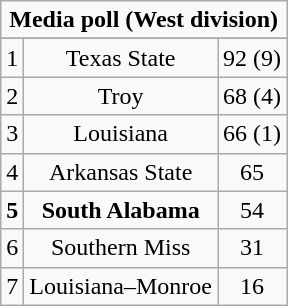<table class="wikitable" style="display: inline-table;">
<tr>
<td align="center" Colspan="3"><strong>Media poll (West division)</strong></td>
</tr>
<tr align="center">
</tr>
<tr align="center">
<td>1</td>
<td>Texas State</td>
<td>92 (9)</td>
</tr>
<tr align="center">
<td>2</td>
<td>Troy</td>
<td>68 (4)</td>
</tr>
<tr align="center">
<td>3</td>
<td>Louisiana</td>
<td>66 (1)</td>
</tr>
<tr align="center">
<td>4</td>
<td>Arkansas State</td>
<td>65</td>
</tr>
<tr align="center">
<td><strong>5</strong></td>
<td><strong>South Alabama</strong></td>
<td>54</td>
</tr>
<tr align="center">
<td>6</td>
<td>Southern Miss</td>
<td>31</td>
</tr>
<tr align="center">
<td>7</td>
<td>Louisiana–Monroe</td>
<td>16</td>
</tr>
</table>
